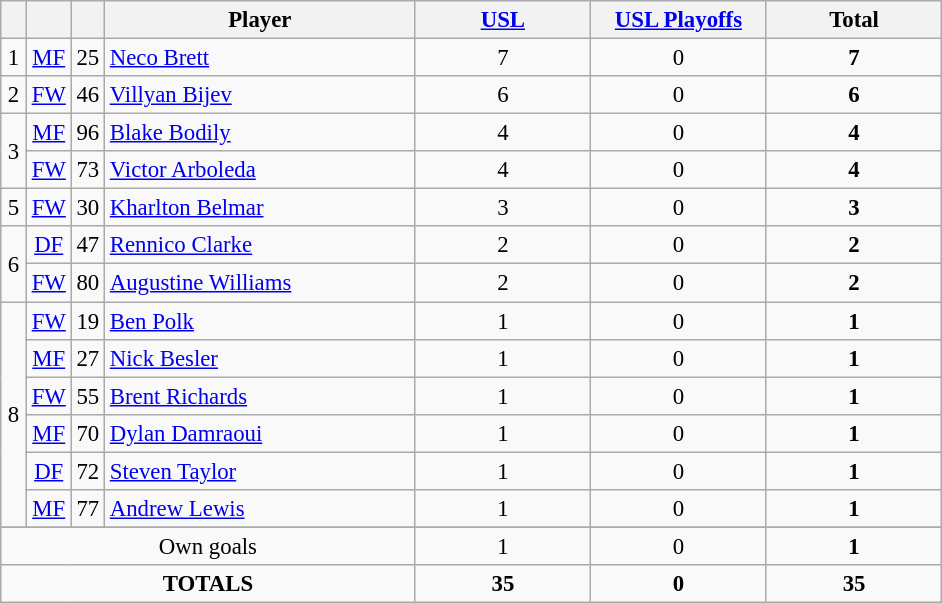<table class="wikitable sortable" style="font-size: 95%; text-align: center;">
<tr>
<th width=10></th>
<th width=10></th>
<th width=10></th>
<th width=200>Player</th>
<th width=110><a href='#'>USL</a></th>
<th width=110><a href='#'>USL Playoffs</a></th>
<th width=110>Total</th>
</tr>
<tr>
<td>1</td>
<td><a href='#'>MF</a></td>
<td>25</td>
<td align="left"> <a href='#'>Neco Brett</a></td>
<td>7</td>
<td>0</td>
<td><strong>7</strong></td>
</tr>
<tr>
<td>2</td>
<td><a href='#'>FW</a></td>
<td>46</td>
<td align="left"> <a href='#'>Villyan Bijev</a></td>
<td>6</td>
<td>0</td>
<td><strong>6</strong></td>
</tr>
<tr>
<td rowspan="2">3</td>
<td><a href='#'>MF</a></td>
<td>96</td>
<td align="left"> <a href='#'>Blake Bodily</a></td>
<td>4</td>
<td>0</td>
<td><strong>4</strong></td>
</tr>
<tr>
<td><a href='#'>FW</a></td>
<td>73</td>
<td align="left"> <a href='#'>Victor Arboleda</a></td>
<td>4</td>
<td>0</td>
<td><strong>4</strong></td>
</tr>
<tr>
<td>5</td>
<td><a href='#'>FW</a></td>
<td>30</td>
<td align="left"> <a href='#'>Kharlton Belmar</a></td>
<td>3</td>
<td>0</td>
<td><strong>3</strong></td>
</tr>
<tr>
<td rowspan="2">6</td>
<td><a href='#'>DF</a></td>
<td>47</td>
<td align="left"> <a href='#'>Rennico Clarke</a></td>
<td>2</td>
<td>0</td>
<td><strong>2</strong></td>
</tr>
<tr>
<td><a href='#'>FW</a></td>
<td>80</td>
<td align="left"> <a href='#'>Augustine Williams</a></td>
<td>2</td>
<td>0</td>
<td><strong>2</strong></td>
</tr>
<tr>
<td rowspan="6">8</td>
<td><a href='#'>FW</a></td>
<td>19</td>
<td align="left"> <a href='#'>Ben Polk</a></td>
<td>1</td>
<td>0</td>
<td><strong>1</strong></td>
</tr>
<tr>
<td><a href='#'>MF</a></td>
<td>27</td>
<td align="left"> <a href='#'>Nick Besler</a></td>
<td>1</td>
<td>0</td>
<td><strong>1</strong></td>
</tr>
<tr>
<td><a href='#'>FW</a></td>
<td>55</td>
<td align="left"> <a href='#'>Brent Richards</a></td>
<td>1</td>
<td>0</td>
<td><strong>1</strong></td>
</tr>
<tr>
<td><a href='#'>MF</a></td>
<td>70</td>
<td align="left"> <a href='#'>Dylan Damraoui</a></td>
<td>1</td>
<td>0</td>
<td><strong>1</strong></td>
</tr>
<tr>
<td><a href='#'>DF</a></td>
<td>72</td>
<td align="left"> <a href='#'>Steven Taylor</a></td>
<td>1</td>
<td>0</td>
<td><strong>1</strong></td>
</tr>
<tr>
<td><a href='#'>MF</a></td>
<td>77</td>
<td align="left"> <a href='#'>Andrew Lewis</a></td>
<td>1</td>
<td>0</td>
<td><strong>1</strong></td>
</tr>
<tr>
</tr>
<tr class="sortbottom">
<td colspan="4">Own goals</td>
<td>1</td>
<td>0</td>
<td><strong>1</strong></td>
</tr>
<tr>
<td colspan="4"><strong>TOTALS</strong></td>
<td><strong>35</strong></td>
<td><strong>0</strong></td>
<td><strong>35</strong></td>
</tr>
</table>
